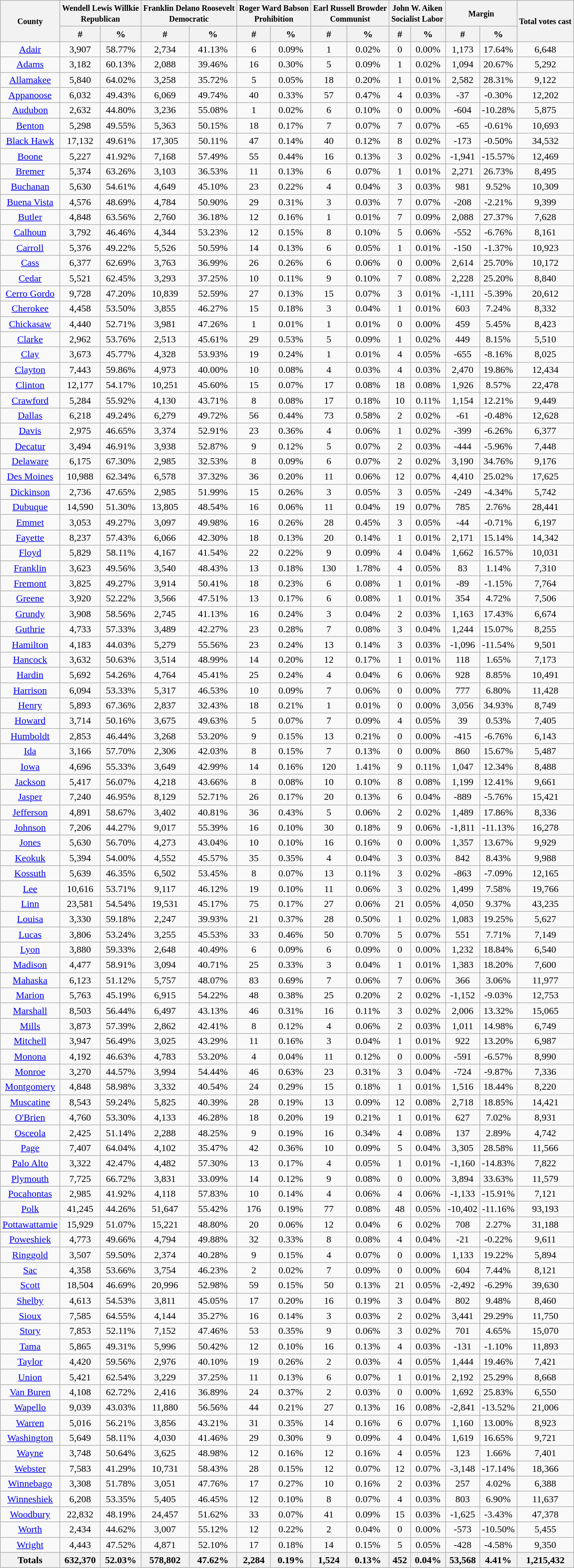<table class="wikitable sortable">
<tr>
<th rowspan="2"><small>County</small></th>
<th colspan="2"><small>Wendell Lewis Willkie<br>Republican</small></th>
<th colspan="2"><small>Franklin Delano Roosevelt<br>Democratic</small></th>
<th colspan="2"><small>Roger Ward Babson<br>Prohibition</small></th>
<th colspan="2"><small>Earl Russell Browder<br>Communist</small></th>
<th colspan="2"><small>John W. Aiken<br>Socialist Labor</small></th>
<th colspan="2"><small>Margin</small></th>
<th rowspan="2"><small>Total votes cast</small></th>
</tr>
<tr style="text-align:center;">
<th data-sort-type="number">#</th>
<th data-sort-type="number">%</th>
<th data-sort-type="number">#</th>
<th data-sort-type="number">%</th>
<th data-sort-type="number">#</th>
<th data-sort-type="number">%</th>
<th data-sort-type="number">#</th>
<th data-sort-type="number">%</th>
<th data-sort-type="number">#</th>
<th data-sort-type="number">%</th>
<th data-sort-type="number">#</th>
<th data-sort-type="number">%</th>
</tr>
<tr style="text-align:center;">
<td><a href='#'>Adair</a></td>
<td>3,907</td>
<td>58.77%</td>
<td>2,734</td>
<td>41.13%</td>
<td>6</td>
<td>0.09%</td>
<td>1</td>
<td>0.02%</td>
<td>0</td>
<td>0.00%</td>
<td>1,173</td>
<td>17.64%</td>
<td>6,648</td>
</tr>
<tr style="text-align:center;">
<td><a href='#'>Adams</a></td>
<td>3,182</td>
<td>60.13%</td>
<td>2,088</td>
<td>39.46%</td>
<td>16</td>
<td>0.30%</td>
<td>5</td>
<td>0.09%</td>
<td>1</td>
<td>0.02%</td>
<td>1,094</td>
<td>20.67%</td>
<td>5,292</td>
</tr>
<tr style="text-align:center;">
<td><a href='#'>Allamakee</a></td>
<td>5,840</td>
<td>64.02%</td>
<td>3,258</td>
<td>35.72%</td>
<td>5</td>
<td>0.05%</td>
<td>18</td>
<td>0.20%</td>
<td>1</td>
<td>0.01%</td>
<td>2,582</td>
<td>28.31%</td>
<td>9,122</td>
</tr>
<tr style="text-align:center;">
<td><a href='#'>Appanoose</a></td>
<td>6,032</td>
<td>49.43%</td>
<td>6,069</td>
<td>49.74%</td>
<td>40</td>
<td>0.33%</td>
<td>57</td>
<td>0.47%</td>
<td>4</td>
<td>0.03%</td>
<td>-37</td>
<td>-0.30%</td>
<td>12,202</td>
</tr>
<tr style="text-align:center;">
<td><a href='#'>Audubon</a></td>
<td>2,632</td>
<td>44.80%</td>
<td>3,236</td>
<td>55.08%</td>
<td>1</td>
<td>0.02%</td>
<td>6</td>
<td>0.10%</td>
<td>0</td>
<td>0.00%</td>
<td>-604</td>
<td>-10.28%</td>
<td>5,875</td>
</tr>
<tr style="text-align:center;">
<td><a href='#'>Benton</a></td>
<td>5,298</td>
<td>49.55%</td>
<td>5,363</td>
<td>50.15%</td>
<td>18</td>
<td>0.17%</td>
<td>7</td>
<td>0.07%</td>
<td>7</td>
<td>0.07%</td>
<td>-65</td>
<td>-0.61%</td>
<td>10,693</td>
</tr>
<tr style="text-align:center;">
<td><a href='#'>Black Hawk</a></td>
<td>17,132</td>
<td>49.61%</td>
<td>17,305</td>
<td>50.11%</td>
<td>47</td>
<td>0.14%</td>
<td>40</td>
<td>0.12%</td>
<td>8</td>
<td>0.02%</td>
<td>-173</td>
<td>-0.50%</td>
<td>34,532</td>
</tr>
<tr style="text-align:center;">
<td><a href='#'>Boone</a></td>
<td>5,227</td>
<td>41.92%</td>
<td>7,168</td>
<td>57.49%</td>
<td>55</td>
<td>0.44%</td>
<td>16</td>
<td>0.13%</td>
<td>3</td>
<td>0.02%</td>
<td>-1,941</td>
<td>-15.57%</td>
<td>12,469</td>
</tr>
<tr style="text-align:center;">
<td><a href='#'>Bremer</a></td>
<td>5,374</td>
<td>63.26%</td>
<td>3,103</td>
<td>36.53%</td>
<td>11</td>
<td>0.13%</td>
<td>6</td>
<td>0.07%</td>
<td>1</td>
<td>0.01%</td>
<td>2,271</td>
<td>26.73%</td>
<td>8,495</td>
</tr>
<tr style="text-align:center;">
<td><a href='#'>Buchanan</a></td>
<td>5,630</td>
<td>54.61%</td>
<td>4,649</td>
<td>45.10%</td>
<td>23</td>
<td>0.22%</td>
<td>4</td>
<td>0.04%</td>
<td>3</td>
<td>0.03%</td>
<td>981</td>
<td>9.52%</td>
<td>10,309</td>
</tr>
<tr style="text-align:center;">
<td><a href='#'>Buena Vista</a></td>
<td>4,576</td>
<td>48.69%</td>
<td>4,784</td>
<td>50.90%</td>
<td>29</td>
<td>0.31%</td>
<td>3</td>
<td>0.03%</td>
<td>7</td>
<td>0.07%</td>
<td>-208</td>
<td>-2.21%</td>
<td>9,399</td>
</tr>
<tr style="text-align:center;">
<td><a href='#'>Butler</a></td>
<td>4,848</td>
<td>63.56%</td>
<td>2,760</td>
<td>36.18%</td>
<td>12</td>
<td>0.16%</td>
<td>1</td>
<td>0.01%</td>
<td>7</td>
<td>0.09%</td>
<td>2,088</td>
<td>27.37%</td>
<td>7,628</td>
</tr>
<tr style="text-align:center;">
<td><a href='#'>Calhoun</a></td>
<td>3,792</td>
<td>46.46%</td>
<td>4,344</td>
<td>53.23%</td>
<td>12</td>
<td>0.15%</td>
<td>8</td>
<td>0.10%</td>
<td>5</td>
<td>0.06%</td>
<td>-552</td>
<td>-6.76%</td>
<td>8,161</td>
</tr>
<tr style="text-align:center;">
<td><a href='#'>Carroll</a></td>
<td>5,376</td>
<td>49.22%</td>
<td>5,526</td>
<td>50.59%</td>
<td>14</td>
<td>0.13%</td>
<td>6</td>
<td>0.05%</td>
<td>1</td>
<td>0.01%</td>
<td>-150</td>
<td>-1.37%</td>
<td>10,923</td>
</tr>
<tr style="text-align:center;">
<td><a href='#'>Cass</a></td>
<td>6,377</td>
<td>62.69%</td>
<td>3,763</td>
<td>36.99%</td>
<td>26</td>
<td>0.26%</td>
<td>6</td>
<td>0.06%</td>
<td>0</td>
<td>0.00%</td>
<td>2,614</td>
<td>25.70%</td>
<td>10,172</td>
</tr>
<tr style="text-align:center;">
<td><a href='#'>Cedar</a></td>
<td>5,521</td>
<td>62.45%</td>
<td>3,293</td>
<td>37.25%</td>
<td>10</td>
<td>0.11%</td>
<td>9</td>
<td>0.10%</td>
<td>7</td>
<td>0.08%</td>
<td>2,228</td>
<td>25.20%</td>
<td>8,840</td>
</tr>
<tr style="text-align:center;">
<td><a href='#'>Cerro Gordo</a></td>
<td>9,728</td>
<td>47.20%</td>
<td>10,839</td>
<td>52.59%</td>
<td>27</td>
<td>0.13%</td>
<td>15</td>
<td>0.07%</td>
<td>3</td>
<td>0.01%</td>
<td>-1,111</td>
<td>-5.39%</td>
<td>20,612</td>
</tr>
<tr style="text-align:center;">
<td><a href='#'>Cherokee</a></td>
<td>4,458</td>
<td>53.50%</td>
<td>3,855</td>
<td>46.27%</td>
<td>15</td>
<td>0.18%</td>
<td>3</td>
<td>0.04%</td>
<td>1</td>
<td>0.01%</td>
<td>603</td>
<td>7.24%</td>
<td>8,332</td>
</tr>
<tr style="text-align:center;">
<td><a href='#'>Chickasaw</a></td>
<td>4,440</td>
<td>52.71%</td>
<td>3,981</td>
<td>47.26%</td>
<td>1</td>
<td>0.01%</td>
<td>1</td>
<td>0.01%</td>
<td>0</td>
<td>0.00%</td>
<td>459</td>
<td>5.45%</td>
<td>8,423</td>
</tr>
<tr style="text-align:center;">
<td><a href='#'>Clarke</a></td>
<td>2,962</td>
<td>53.76%</td>
<td>2,513</td>
<td>45.61%</td>
<td>29</td>
<td>0.53%</td>
<td>5</td>
<td>0.09%</td>
<td>1</td>
<td>0.02%</td>
<td>449</td>
<td>8.15%</td>
<td>5,510</td>
</tr>
<tr style="text-align:center;">
<td><a href='#'>Clay</a></td>
<td>3,673</td>
<td>45.77%</td>
<td>4,328</td>
<td>53.93%</td>
<td>19</td>
<td>0.24%</td>
<td>1</td>
<td>0.01%</td>
<td>4</td>
<td>0.05%</td>
<td>-655</td>
<td>-8.16%</td>
<td>8,025</td>
</tr>
<tr style="text-align:center;">
<td><a href='#'>Clayton</a></td>
<td>7,443</td>
<td>59.86%</td>
<td>4,973</td>
<td>40.00%</td>
<td>10</td>
<td>0.08%</td>
<td>4</td>
<td>0.03%</td>
<td>4</td>
<td>0.03%</td>
<td>2,470</td>
<td>19.86%</td>
<td>12,434</td>
</tr>
<tr style="text-align:center;">
<td><a href='#'>Clinton</a></td>
<td>12,177</td>
<td>54.17%</td>
<td>10,251</td>
<td>45.60%</td>
<td>15</td>
<td>0.07%</td>
<td>17</td>
<td>0.08%</td>
<td>18</td>
<td>0.08%</td>
<td>1,926</td>
<td>8.57%</td>
<td>22,478</td>
</tr>
<tr style="text-align:center;">
<td><a href='#'>Crawford</a></td>
<td>5,284</td>
<td>55.92%</td>
<td>4,130</td>
<td>43.71%</td>
<td>8</td>
<td>0.08%</td>
<td>17</td>
<td>0.18%</td>
<td>10</td>
<td>0.11%</td>
<td>1,154</td>
<td>12.21%</td>
<td>9,449</td>
</tr>
<tr style="text-align:center;">
<td><a href='#'>Dallas</a></td>
<td>6,218</td>
<td>49.24%</td>
<td>6,279</td>
<td>49.72%</td>
<td>56</td>
<td>0.44%</td>
<td>73</td>
<td>0.58%</td>
<td>2</td>
<td>0.02%</td>
<td>-61</td>
<td>-0.48%</td>
<td>12,628</td>
</tr>
<tr style="text-align:center;">
<td><a href='#'>Davis</a></td>
<td>2,975</td>
<td>46.65%</td>
<td>3,374</td>
<td>52.91%</td>
<td>23</td>
<td>0.36%</td>
<td>4</td>
<td>0.06%</td>
<td>1</td>
<td>0.02%</td>
<td>-399</td>
<td>-6.26%</td>
<td>6,377</td>
</tr>
<tr style="text-align:center;">
<td><a href='#'>Decatur</a></td>
<td>3,494</td>
<td>46.91%</td>
<td>3,938</td>
<td>52.87%</td>
<td>9</td>
<td>0.12%</td>
<td>5</td>
<td>0.07%</td>
<td>2</td>
<td>0.03%</td>
<td>-444</td>
<td>-5.96%</td>
<td>7,448</td>
</tr>
<tr style="text-align:center;">
<td><a href='#'>Delaware</a></td>
<td>6,175</td>
<td>67.30%</td>
<td>2,985</td>
<td>32.53%</td>
<td>8</td>
<td>0.09%</td>
<td>6</td>
<td>0.07%</td>
<td>2</td>
<td>0.02%</td>
<td>3,190</td>
<td>34.76%</td>
<td>9,176</td>
</tr>
<tr style="text-align:center;">
<td><a href='#'>Des Moines</a></td>
<td>10,988</td>
<td>62.34%</td>
<td>6,578</td>
<td>37.32%</td>
<td>36</td>
<td>0.20%</td>
<td>11</td>
<td>0.06%</td>
<td>12</td>
<td>0.07%</td>
<td>4,410</td>
<td>25.02%</td>
<td>17,625</td>
</tr>
<tr style="text-align:center;">
<td><a href='#'>Dickinson</a></td>
<td>2,736</td>
<td>47.65%</td>
<td>2,985</td>
<td>51.99%</td>
<td>15</td>
<td>0.26%</td>
<td>3</td>
<td>0.05%</td>
<td>3</td>
<td>0.05%</td>
<td>-249</td>
<td>-4.34%</td>
<td>5,742</td>
</tr>
<tr style="text-align:center;">
<td><a href='#'>Dubuque</a></td>
<td>14,590</td>
<td>51.30%</td>
<td>13,805</td>
<td>48.54%</td>
<td>16</td>
<td>0.06%</td>
<td>11</td>
<td>0.04%</td>
<td>19</td>
<td>0.07%</td>
<td>785</td>
<td>2.76%</td>
<td>28,441</td>
</tr>
<tr style="text-align:center;">
<td><a href='#'>Emmet</a></td>
<td>3,053</td>
<td>49.27%</td>
<td>3,097</td>
<td>49.98%</td>
<td>16</td>
<td>0.26%</td>
<td>28</td>
<td>0.45%</td>
<td>3</td>
<td>0.05%</td>
<td>-44</td>
<td>-0.71%</td>
<td>6,197</td>
</tr>
<tr style="text-align:center;">
<td><a href='#'>Fayette</a></td>
<td>8,237</td>
<td>57.43%</td>
<td>6,066</td>
<td>42.30%</td>
<td>18</td>
<td>0.13%</td>
<td>20</td>
<td>0.14%</td>
<td>1</td>
<td>0.01%</td>
<td>2,171</td>
<td>15.14%</td>
<td>14,342</td>
</tr>
<tr style="text-align:center;">
<td><a href='#'>Floyd</a></td>
<td>5,829</td>
<td>58.11%</td>
<td>4,167</td>
<td>41.54%</td>
<td>22</td>
<td>0.22%</td>
<td>9</td>
<td>0.09%</td>
<td>4</td>
<td>0.04%</td>
<td>1,662</td>
<td>16.57%</td>
<td>10,031</td>
</tr>
<tr style="text-align:center;">
<td><a href='#'>Franklin</a></td>
<td>3,623</td>
<td>49.56%</td>
<td>3,540</td>
<td>48.43%</td>
<td>13</td>
<td>0.18%</td>
<td>130</td>
<td>1.78%</td>
<td>4</td>
<td>0.05%</td>
<td>83</td>
<td>1.14%</td>
<td>7,310</td>
</tr>
<tr style="text-align:center;">
<td><a href='#'>Fremont</a></td>
<td>3,825</td>
<td>49.27%</td>
<td>3,914</td>
<td>50.41%</td>
<td>18</td>
<td>0.23%</td>
<td>6</td>
<td>0.08%</td>
<td>1</td>
<td>0.01%</td>
<td>-89</td>
<td>-1.15%</td>
<td>7,764</td>
</tr>
<tr style="text-align:center;">
<td><a href='#'>Greene</a></td>
<td>3,920</td>
<td>52.22%</td>
<td>3,566</td>
<td>47.51%</td>
<td>13</td>
<td>0.17%</td>
<td>6</td>
<td>0.08%</td>
<td>1</td>
<td>0.01%</td>
<td>354</td>
<td>4.72%</td>
<td>7,506</td>
</tr>
<tr style="text-align:center;">
<td><a href='#'>Grundy</a></td>
<td>3,908</td>
<td>58.56%</td>
<td>2,745</td>
<td>41.13%</td>
<td>16</td>
<td>0.24%</td>
<td>3</td>
<td>0.04%</td>
<td>2</td>
<td>0.03%</td>
<td>1,163</td>
<td>17.43%</td>
<td>6,674</td>
</tr>
<tr style="text-align:center;">
<td><a href='#'>Guthrie</a></td>
<td>4,733</td>
<td>57.33%</td>
<td>3,489</td>
<td>42.27%</td>
<td>23</td>
<td>0.28%</td>
<td>7</td>
<td>0.08%</td>
<td>3</td>
<td>0.04%</td>
<td>1,244</td>
<td>15.07%</td>
<td>8,255</td>
</tr>
<tr style="text-align:center;">
<td><a href='#'>Hamilton</a></td>
<td>4,183</td>
<td>44.03%</td>
<td>5,279</td>
<td>55.56%</td>
<td>23</td>
<td>0.24%</td>
<td>13</td>
<td>0.14%</td>
<td>3</td>
<td>0.03%</td>
<td>-1,096</td>
<td>-11.54%</td>
<td>9,501</td>
</tr>
<tr style="text-align:center;">
<td><a href='#'>Hancock</a></td>
<td>3,632</td>
<td>50.63%</td>
<td>3,514</td>
<td>48.99%</td>
<td>14</td>
<td>0.20%</td>
<td>12</td>
<td>0.17%</td>
<td>1</td>
<td>0.01%</td>
<td>118</td>
<td>1.65%</td>
<td>7,173</td>
</tr>
<tr style="text-align:center;">
<td><a href='#'>Hardin</a></td>
<td>5,692</td>
<td>54.26%</td>
<td>4,764</td>
<td>45.41%</td>
<td>25</td>
<td>0.24%</td>
<td>4</td>
<td>0.04%</td>
<td>6</td>
<td>0.06%</td>
<td>928</td>
<td>8.85%</td>
<td>10,491</td>
</tr>
<tr style="text-align:center;">
<td><a href='#'>Harrison</a></td>
<td>6,094</td>
<td>53.33%</td>
<td>5,317</td>
<td>46.53%</td>
<td>10</td>
<td>0.09%</td>
<td>7</td>
<td>0.06%</td>
<td>0</td>
<td>0.00%</td>
<td>777</td>
<td>6.80%</td>
<td>11,428</td>
</tr>
<tr style="text-align:center;">
<td><a href='#'>Henry</a></td>
<td>5,893</td>
<td>67.36%</td>
<td>2,837</td>
<td>32.43%</td>
<td>18</td>
<td>0.21%</td>
<td>1</td>
<td>0.01%</td>
<td>0</td>
<td>0.00%</td>
<td>3,056</td>
<td>34.93%</td>
<td>8,749</td>
</tr>
<tr style="text-align:center;">
<td><a href='#'>Howard</a></td>
<td>3,714</td>
<td>50.16%</td>
<td>3,675</td>
<td>49.63%</td>
<td>5</td>
<td>0.07%</td>
<td>7</td>
<td>0.09%</td>
<td>4</td>
<td>0.05%</td>
<td>39</td>
<td>0.53%</td>
<td>7,405</td>
</tr>
<tr style="text-align:center;">
<td><a href='#'>Humboldt</a></td>
<td>2,853</td>
<td>46.44%</td>
<td>3,268</td>
<td>53.20%</td>
<td>9</td>
<td>0.15%</td>
<td>13</td>
<td>0.21%</td>
<td>0</td>
<td>0.00%</td>
<td>-415</td>
<td>-6.76%</td>
<td>6,143</td>
</tr>
<tr style="text-align:center;">
<td><a href='#'>Ida</a></td>
<td>3,166</td>
<td>57.70%</td>
<td>2,306</td>
<td>42.03%</td>
<td>8</td>
<td>0.15%</td>
<td>7</td>
<td>0.13%</td>
<td>0</td>
<td>0.00%</td>
<td>860</td>
<td>15.67%</td>
<td>5,487</td>
</tr>
<tr style="text-align:center;">
<td><a href='#'>Iowa</a></td>
<td>4,696</td>
<td>55.33%</td>
<td>3,649</td>
<td>42.99%</td>
<td>14</td>
<td>0.16%</td>
<td>120</td>
<td>1.41%</td>
<td>9</td>
<td>0.11%</td>
<td>1,047</td>
<td>12.34%</td>
<td>8,488</td>
</tr>
<tr style="text-align:center;">
<td><a href='#'>Jackson</a></td>
<td>5,417</td>
<td>56.07%</td>
<td>4,218</td>
<td>43.66%</td>
<td>8</td>
<td>0.08%</td>
<td>10</td>
<td>0.10%</td>
<td>8</td>
<td>0.08%</td>
<td>1,199</td>
<td>12.41%</td>
<td>9,661</td>
</tr>
<tr style="text-align:center;">
<td><a href='#'>Jasper</a></td>
<td>7,240</td>
<td>46.95%</td>
<td>8,129</td>
<td>52.71%</td>
<td>26</td>
<td>0.17%</td>
<td>20</td>
<td>0.13%</td>
<td>6</td>
<td>0.04%</td>
<td>-889</td>
<td>-5.76%</td>
<td>15,421</td>
</tr>
<tr style="text-align:center;">
<td><a href='#'>Jefferson</a></td>
<td>4,891</td>
<td>58.67%</td>
<td>3,402</td>
<td>40.81%</td>
<td>36</td>
<td>0.43%</td>
<td>5</td>
<td>0.06%</td>
<td>2</td>
<td>0.02%</td>
<td>1,489</td>
<td>17.86%</td>
<td>8,336</td>
</tr>
<tr style="text-align:center;">
<td><a href='#'>Johnson</a></td>
<td>7,206</td>
<td>44.27%</td>
<td>9,017</td>
<td>55.39%</td>
<td>16</td>
<td>0.10%</td>
<td>30</td>
<td>0.18%</td>
<td>9</td>
<td>0.06%</td>
<td>-1,811</td>
<td>-11.13%</td>
<td>16,278</td>
</tr>
<tr style="text-align:center;">
<td><a href='#'>Jones</a></td>
<td>5,630</td>
<td>56.70%</td>
<td>4,273</td>
<td>43.04%</td>
<td>10</td>
<td>0.10%</td>
<td>16</td>
<td>0.16%</td>
<td>0</td>
<td>0.00%</td>
<td>1,357</td>
<td>13.67%</td>
<td>9,929</td>
</tr>
<tr style="text-align:center;">
<td><a href='#'>Keokuk</a></td>
<td>5,394</td>
<td>54.00%</td>
<td>4,552</td>
<td>45.57%</td>
<td>35</td>
<td>0.35%</td>
<td>4</td>
<td>0.04%</td>
<td>3</td>
<td>0.03%</td>
<td>842</td>
<td>8.43%</td>
<td>9,988</td>
</tr>
<tr style="text-align:center;">
<td><a href='#'>Kossuth</a></td>
<td>5,639</td>
<td>46.35%</td>
<td>6,502</td>
<td>53.45%</td>
<td>8</td>
<td>0.07%</td>
<td>13</td>
<td>0.11%</td>
<td>3</td>
<td>0.02%</td>
<td>-863</td>
<td>-7.09%</td>
<td>12,165</td>
</tr>
<tr style="text-align:center;">
<td><a href='#'>Lee</a></td>
<td>10,616</td>
<td>53.71%</td>
<td>9,117</td>
<td>46.12%</td>
<td>19</td>
<td>0.10%</td>
<td>11</td>
<td>0.06%</td>
<td>3</td>
<td>0.02%</td>
<td>1,499</td>
<td>7.58%</td>
<td>19,766</td>
</tr>
<tr style="text-align:center;">
<td><a href='#'>Linn</a></td>
<td>23,581</td>
<td>54.54%</td>
<td>19,531</td>
<td>45.17%</td>
<td>75</td>
<td>0.17%</td>
<td>27</td>
<td>0.06%</td>
<td>21</td>
<td>0.05%</td>
<td>4,050</td>
<td>9.37%</td>
<td>43,235</td>
</tr>
<tr style="text-align:center;">
<td><a href='#'>Louisa</a></td>
<td>3,330</td>
<td>59.18%</td>
<td>2,247</td>
<td>39.93%</td>
<td>21</td>
<td>0.37%</td>
<td>28</td>
<td>0.50%</td>
<td>1</td>
<td>0.02%</td>
<td>1,083</td>
<td>19.25%</td>
<td>5,627</td>
</tr>
<tr style="text-align:center;">
<td><a href='#'>Lucas</a></td>
<td>3,806</td>
<td>53.24%</td>
<td>3,255</td>
<td>45.53%</td>
<td>33</td>
<td>0.46%</td>
<td>50</td>
<td>0.70%</td>
<td>5</td>
<td>0.07%</td>
<td>551</td>
<td>7.71%</td>
<td>7,149</td>
</tr>
<tr style="text-align:center;">
<td><a href='#'>Lyon</a></td>
<td>3,880</td>
<td>59.33%</td>
<td>2,648</td>
<td>40.49%</td>
<td>6</td>
<td>0.09%</td>
<td>6</td>
<td>0.09%</td>
<td>0</td>
<td>0.00%</td>
<td>1,232</td>
<td>18.84%</td>
<td>6,540</td>
</tr>
<tr style="text-align:center;">
<td><a href='#'>Madison</a></td>
<td>4,477</td>
<td>58.91%</td>
<td>3,094</td>
<td>40.71%</td>
<td>25</td>
<td>0.33%</td>
<td>3</td>
<td>0.04%</td>
<td>1</td>
<td>0.01%</td>
<td>1,383</td>
<td>18.20%</td>
<td>7,600</td>
</tr>
<tr style="text-align:center;">
<td><a href='#'>Mahaska</a></td>
<td>6,123</td>
<td>51.12%</td>
<td>5,757</td>
<td>48.07%</td>
<td>83</td>
<td>0.69%</td>
<td>7</td>
<td>0.06%</td>
<td>7</td>
<td>0.06%</td>
<td>366</td>
<td>3.06%</td>
<td>11,977</td>
</tr>
<tr style="text-align:center;">
<td><a href='#'>Marion</a></td>
<td>5,763</td>
<td>45.19%</td>
<td>6,915</td>
<td>54.22%</td>
<td>48</td>
<td>0.38%</td>
<td>25</td>
<td>0.20%</td>
<td>2</td>
<td>0.02%</td>
<td>-1,152</td>
<td>-9.03%</td>
<td>12,753</td>
</tr>
<tr style="text-align:center;">
<td><a href='#'>Marshall</a></td>
<td>8,503</td>
<td>56.44%</td>
<td>6,497</td>
<td>43.13%</td>
<td>46</td>
<td>0.31%</td>
<td>16</td>
<td>0.11%</td>
<td>3</td>
<td>0.02%</td>
<td>2,006</td>
<td>13.32%</td>
<td>15,065</td>
</tr>
<tr style="text-align:center;">
<td><a href='#'>Mills</a></td>
<td>3,873</td>
<td>57.39%</td>
<td>2,862</td>
<td>42.41%</td>
<td>8</td>
<td>0.12%</td>
<td>4</td>
<td>0.06%</td>
<td>2</td>
<td>0.03%</td>
<td>1,011</td>
<td>14.98%</td>
<td>6,749</td>
</tr>
<tr style="text-align:center;">
<td><a href='#'>Mitchell</a></td>
<td>3,947</td>
<td>56.49%</td>
<td>3,025</td>
<td>43.29%</td>
<td>11</td>
<td>0.16%</td>
<td>3</td>
<td>0.04%</td>
<td>1</td>
<td>0.01%</td>
<td>922</td>
<td>13.20%</td>
<td>6,987</td>
</tr>
<tr style="text-align:center;">
<td><a href='#'>Monona</a></td>
<td>4,192</td>
<td>46.63%</td>
<td>4,783</td>
<td>53.20%</td>
<td>4</td>
<td>0.04%</td>
<td>11</td>
<td>0.12%</td>
<td>0</td>
<td>0.00%</td>
<td>-591</td>
<td>-6.57%</td>
<td>8,990</td>
</tr>
<tr style="text-align:center;">
<td><a href='#'>Monroe</a></td>
<td>3,270</td>
<td>44.57%</td>
<td>3,994</td>
<td>54.44%</td>
<td>46</td>
<td>0.63%</td>
<td>23</td>
<td>0.31%</td>
<td>3</td>
<td>0.04%</td>
<td>-724</td>
<td>-9.87%</td>
<td>7,336</td>
</tr>
<tr style="text-align:center;">
<td><a href='#'>Montgomery</a></td>
<td>4,848</td>
<td>58.98%</td>
<td>3,332</td>
<td>40.54%</td>
<td>24</td>
<td>0.29%</td>
<td>15</td>
<td>0.18%</td>
<td>1</td>
<td>0.01%</td>
<td>1,516</td>
<td>18.44%</td>
<td>8,220</td>
</tr>
<tr style="text-align:center;">
<td><a href='#'>Muscatine</a></td>
<td>8,543</td>
<td>59.24%</td>
<td>5,825</td>
<td>40.39%</td>
<td>28</td>
<td>0.19%</td>
<td>13</td>
<td>0.09%</td>
<td>12</td>
<td>0.08%</td>
<td>2,718</td>
<td>18.85%</td>
<td>14,421</td>
</tr>
<tr style="text-align:center;">
<td><a href='#'>O'Brien</a></td>
<td>4,760</td>
<td>53.30%</td>
<td>4,133</td>
<td>46.28%</td>
<td>18</td>
<td>0.20%</td>
<td>19</td>
<td>0.21%</td>
<td>1</td>
<td>0.01%</td>
<td>627</td>
<td>7.02%</td>
<td>8,931</td>
</tr>
<tr style="text-align:center;">
<td><a href='#'>Osceola</a></td>
<td>2,425</td>
<td>51.14%</td>
<td>2,288</td>
<td>48.25%</td>
<td>9</td>
<td>0.19%</td>
<td>16</td>
<td>0.34%</td>
<td>4</td>
<td>0.08%</td>
<td>137</td>
<td>2.89%</td>
<td>4,742</td>
</tr>
<tr style="text-align:center;">
<td><a href='#'>Page</a></td>
<td>7,407</td>
<td>64.04%</td>
<td>4,102</td>
<td>35.47%</td>
<td>42</td>
<td>0.36%</td>
<td>10</td>
<td>0.09%</td>
<td>5</td>
<td>0.04%</td>
<td>3,305</td>
<td>28.58%</td>
<td>11,566</td>
</tr>
<tr style="text-align:center;">
<td><a href='#'>Palo Alto</a></td>
<td>3,322</td>
<td>42.47%</td>
<td>4,482</td>
<td>57.30%</td>
<td>13</td>
<td>0.17%</td>
<td>4</td>
<td>0.05%</td>
<td>1</td>
<td>0.01%</td>
<td>-1,160</td>
<td>-14.83%</td>
<td>7,822</td>
</tr>
<tr style="text-align:center;">
<td><a href='#'>Plymouth</a></td>
<td>7,725</td>
<td>66.72%</td>
<td>3,831</td>
<td>33.09%</td>
<td>14</td>
<td>0.12%</td>
<td>9</td>
<td>0.08%</td>
<td>0</td>
<td>0.00%</td>
<td>3,894</td>
<td>33.63%</td>
<td>11,579</td>
</tr>
<tr style="text-align:center;">
<td><a href='#'>Pocahontas</a></td>
<td>2,985</td>
<td>41.92%</td>
<td>4,118</td>
<td>57.83%</td>
<td>10</td>
<td>0.14%</td>
<td>4</td>
<td>0.06%</td>
<td>4</td>
<td>0.06%</td>
<td>-1,133</td>
<td>-15.91%</td>
<td>7,121</td>
</tr>
<tr style="text-align:center;">
<td><a href='#'>Polk</a></td>
<td>41,245</td>
<td>44.26%</td>
<td>51,647</td>
<td>55.42%</td>
<td>176</td>
<td>0.19%</td>
<td>77</td>
<td>0.08%</td>
<td>48</td>
<td>0.05%</td>
<td>-10,402</td>
<td>-11.16%</td>
<td>93,193</td>
</tr>
<tr style="text-align:center;">
<td><a href='#'>Pottawattamie</a></td>
<td>15,929</td>
<td>51.07%</td>
<td>15,221</td>
<td>48.80%</td>
<td>20</td>
<td>0.06%</td>
<td>12</td>
<td>0.04%</td>
<td>6</td>
<td>0.02%</td>
<td>708</td>
<td>2.27%</td>
<td>31,188</td>
</tr>
<tr style="text-align:center;">
<td><a href='#'>Poweshiek</a></td>
<td>4,773</td>
<td>49.66%</td>
<td>4,794</td>
<td>49.88%</td>
<td>32</td>
<td>0.33%</td>
<td>8</td>
<td>0.08%</td>
<td>4</td>
<td>0.04%</td>
<td>-21</td>
<td>-0.22%</td>
<td>9,611</td>
</tr>
<tr style="text-align:center;">
<td><a href='#'>Ringgold</a></td>
<td>3,507</td>
<td>59.50%</td>
<td>2,374</td>
<td>40.28%</td>
<td>9</td>
<td>0.15%</td>
<td>4</td>
<td>0.07%</td>
<td>0</td>
<td>0.00%</td>
<td>1,133</td>
<td>19.22%</td>
<td>5,894</td>
</tr>
<tr style="text-align:center;">
<td><a href='#'>Sac</a></td>
<td>4,358</td>
<td>53.66%</td>
<td>3,754</td>
<td>46.23%</td>
<td>2</td>
<td>0.02%</td>
<td>7</td>
<td>0.09%</td>
<td>0</td>
<td>0.00%</td>
<td>604</td>
<td>7.44%</td>
<td>8,121</td>
</tr>
<tr style="text-align:center;">
<td><a href='#'>Scott</a></td>
<td>18,504</td>
<td>46.69%</td>
<td>20,996</td>
<td>52.98%</td>
<td>59</td>
<td>0.15%</td>
<td>50</td>
<td>0.13%</td>
<td>21</td>
<td>0.05%</td>
<td>-2,492</td>
<td>-6.29%</td>
<td>39,630</td>
</tr>
<tr style="text-align:center;">
<td><a href='#'>Shelby</a></td>
<td>4,613</td>
<td>54.53%</td>
<td>3,811</td>
<td>45.05%</td>
<td>17</td>
<td>0.20%</td>
<td>16</td>
<td>0.19%</td>
<td>3</td>
<td>0.04%</td>
<td>802</td>
<td>9.48%</td>
<td>8,460</td>
</tr>
<tr style="text-align:center;">
<td><a href='#'>Sioux</a></td>
<td>7,585</td>
<td>64.55%</td>
<td>4,144</td>
<td>35.27%</td>
<td>16</td>
<td>0.14%</td>
<td>3</td>
<td>0.03%</td>
<td>2</td>
<td>0.02%</td>
<td>3,441</td>
<td>29.29%</td>
<td>11,750</td>
</tr>
<tr style="text-align:center;">
<td><a href='#'>Story</a></td>
<td>7,853</td>
<td>52.11%</td>
<td>7,152</td>
<td>47.46%</td>
<td>53</td>
<td>0.35%</td>
<td>9</td>
<td>0.06%</td>
<td>3</td>
<td>0.02%</td>
<td>701</td>
<td>4.65%</td>
<td>15,070</td>
</tr>
<tr style="text-align:center;">
<td><a href='#'>Tama</a></td>
<td>5,865</td>
<td>49.31%</td>
<td>5,996</td>
<td>50.42%</td>
<td>12</td>
<td>0.10%</td>
<td>16</td>
<td>0.13%</td>
<td>4</td>
<td>0.03%</td>
<td>-131</td>
<td>-1.10%</td>
<td>11,893</td>
</tr>
<tr style="text-align:center;">
<td><a href='#'>Taylor</a></td>
<td>4,420</td>
<td>59.56%</td>
<td>2,976</td>
<td>40.10%</td>
<td>19</td>
<td>0.26%</td>
<td>2</td>
<td>0.03%</td>
<td>4</td>
<td>0.05%</td>
<td>1,444</td>
<td>19.46%</td>
<td>7,421</td>
</tr>
<tr style="text-align:center;">
<td><a href='#'>Union</a></td>
<td>5,421</td>
<td>62.54%</td>
<td>3,229</td>
<td>37.25%</td>
<td>11</td>
<td>0.13%</td>
<td>6</td>
<td>0.07%</td>
<td>1</td>
<td>0.01%</td>
<td>2,192</td>
<td>25.29%</td>
<td>8,668</td>
</tr>
<tr style="text-align:center;">
<td><a href='#'>Van Buren</a></td>
<td>4,108</td>
<td>62.72%</td>
<td>2,416</td>
<td>36.89%</td>
<td>24</td>
<td>0.37%</td>
<td>2</td>
<td>0.03%</td>
<td>0</td>
<td>0.00%</td>
<td>1,692</td>
<td>25.83%</td>
<td>6,550</td>
</tr>
<tr style="text-align:center;">
<td><a href='#'>Wapello</a></td>
<td>9,039</td>
<td>43.03%</td>
<td>11,880</td>
<td>56.56%</td>
<td>44</td>
<td>0.21%</td>
<td>27</td>
<td>0.13%</td>
<td>16</td>
<td>0.08%</td>
<td>-2,841</td>
<td>-13.52%</td>
<td>21,006</td>
</tr>
<tr style="text-align:center;">
<td><a href='#'>Warren</a></td>
<td>5,016</td>
<td>56.21%</td>
<td>3,856</td>
<td>43.21%</td>
<td>31</td>
<td>0.35%</td>
<td>14</td>
<td>0.16%</td>
<td>6</td>
<td>0.07%</td>
<td>1,160</td>
<td>13.00%</td>
<td>8,923</td>
</tr>
<tr style="text-align:center;">
<td><a href='#'>Washington</a></td>
<td>5,649</td>
<td>58.11%</td>
<td>4,030</td>
<td>41.46%</td>
<td>29</td>
<td>0.30%</td>
<td>9</td>
<td>0.09%</td>
<td>4</td>
<td>0.04%</td>
<td>1,619</td>
<td>16.65%</td>
<td>9,721</td>
</tr>
<tr style="text-align:center;">
<td><a href='#'>Wayne</a></td>
<td>3,748</td>
<td>50.64%</td>
<td>3,625</td>
<td>48.98%</td>
<td>12</td>
<td>0.16%</td>
<td>12</td>
<td>0.16%</td>
<td>4</td>
<td>0.05%</td>
<td>123</td>
<td>1.66%</td>
<td>7,401</td>
</tr>
<tr style="text-align:center;">
<td><a href='#'>Webster</a></td>
<td>7,583</td>
<td>41.29%</td>
<td>10,731</td>
<td>58.43%</td>
<td>28</td>
<td>0.15%</td>
<td>12</td>
<td>0.07%</td>
<td>12</td>
<td>0.07%</td>
<td>-3,148</td>
<td>-17.14%</td>
<td>18,366</td>
</tr>
<tr style="text-align:center;">
<td><a href='#'>Winnebago</a></td>
<td>3,308</td>
<td>51.78%</td>
<td>3,051</td>
<td>47.76%</td>
<td>17</td>
<td>0.27%</td>
<td>10</td>
<td>0.16%</td>
<td>2</td>
<td>0.03%</td>
<td>257</td>
<td>4.02%</td>
<td>6,388</td>
</tr>
<tr style="text-align:center;">
<td><a href='#'>Winneshiek</a></td>
<td>6,208</td>
<td>53.35%</td>
<td>5,405</td>
<td>46.45%</td>
<td>12</td>
<td>0.10%</td>
<td>8</td>
<td>0.07%</td>
<td>4</td>
<td>0.03%</td>
<td>803</td>
<td>6.90%</td>
<td>11,637</td>
</tr>
<tr style="text-align:center;">
<td><a href='#'>Woodbury</a></td>
<td>22,832</td>
<td>48.19%</td>
<td>24,457</td>
<td>51.62%</td>
<td>33</td>
<td>0.07%</td>
<td>41</td>
<td>0.09%</td>
<td>15</td>
<td>0.03%</td>
<td>-1,625</td>
<td>-3.43%</td>
<td>47,378</td>
</tr>
<tr style="text-align:center;">
<td><a href='#'>Worth</a></td>
<td>2,434</td>
<td>44.62%</td>
<td>3,007</td>
<td>55.12%</td>
<td>12</td>
<td>0.22%</td>
<td>2</td>
<td>0.04%</td>
<td>0</td>
<td>0.00%</td>
<td>-573</td>
<td>-10.50%</td>
<td>5,455</td>
</tr>
<tr style="text-align:center;">
<td><a href='#'>Wright</a></td>
<td>4,443</td>
<td>47.52%</td>
<td>4,871</td>
<td>52.10%</td>
<td>17</td>
<td>0.18%</td>
<td>14</td>
<td>0.15%</td>
<td>5</td>
<td>0.05%</td>
<td>-428</td>
<td>-4.58%</td>
<td>9,350</td>
</tr>
<tr style="text-align:center;">
<th>Totals</th>
<th>632,370</th>
<th>52.03%</th>
<th>578,802</th>
<th>47.62%</th>
<th>2,284</th>
<th>0.19%</th>
<th>1,524</th>
<th>0.13%</th>
<th>452</th>
<th>0.04%</th>
<th>53,568</th>
<th>4.41%</th>
<th>1,215,432</th>
</tr>
</table>
